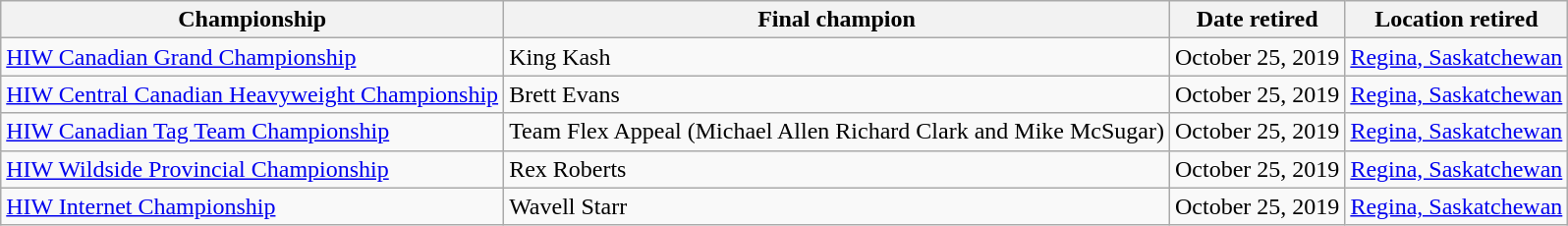<table class="wikitable">
<tr>
<th>Championship</th>
<th>Final champion</th>
<th>Date retired</th>
<th>Location retired</th>
</tr>
<tr>
<td><a href='#'>HIW Canadian Grand Championship</a></td>
<td>King Kash</td>
<td>October 25, 2019</td>
<td><a href='#'>Regina, Saskatchewan</a></td>
</tr>
<tr>
<td><a href='#'>HIW Central Canadian Heavyweight Championship</a></td>
<td>Brett Evans</td>
<td>October 25, 2019</td>
<td><a href='#'>Regina, Saskatchewan</a></td>
</tr>
<tr>
<td><a href='#'>HIW Canadian Tag Team Championship</a></td>
<td>Team Flex Appeal (Michael Allen Richard Clark and Mike McSugar)</td>
<td>October 25, 2019</td>
<td><a href='#'>Regina, Saskatchewan</a></td>
</tr>
<tr>
<td><a href='#'>HIW Wildside Provincial Championship</a></td>
<td>Rex Roberts</td>
<td>October 25, 2019</td>
<td><a href='#'>Regina, Saskatchewan</a></td>
</tr>
<tr>
<td><a href='#'>HIW Internet Championship</a></td>
<td>Wavell Starr</td>
<td>October 25, 2019</td>
<td><a href='#'>Regina, Saskatchewan</a></td>
</tr>
</table>
